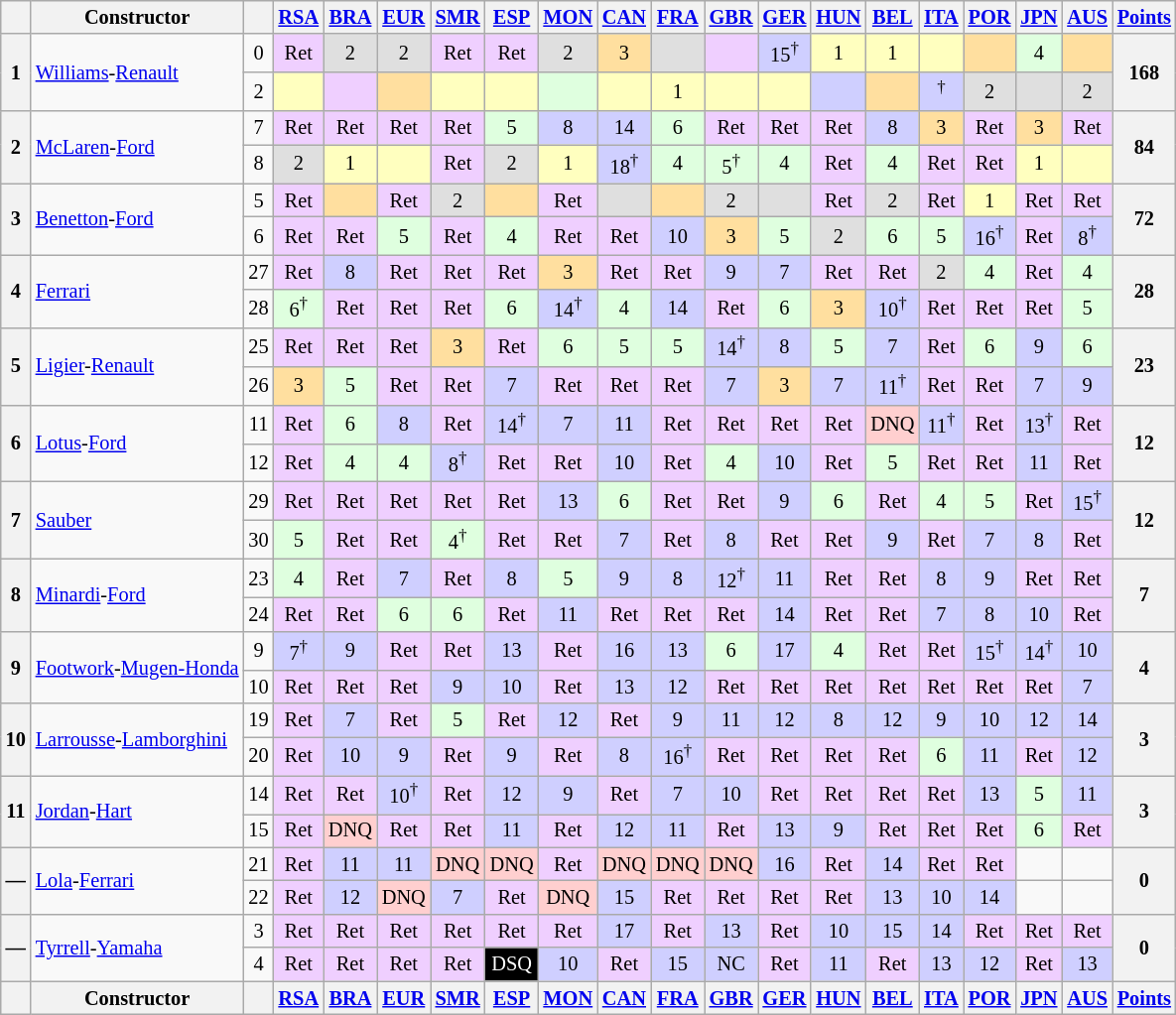<table class="wikitable" style="font-size: 85%; text-align:center;">
<tr valign="top">
<th valign="middle"></th>
<th valign="middle">Constructor</th>
<th valign="middle"></th>
<th><a href='#'>RSA</a><br></th>
<th><a href='#'>BRA</a><br></th>
<th><a href='#'>EUR</a><br></th>
<th><a href='#'>SMR</a><br></th>
<th><a href='#'>ESP</a><br></th>
<th><a href='#'>MON</a><br></th>
<th><a href='#'>CAN</a><br></th>
<th><a href='#'>FRA</a><br></th>
<th><a href='#'>GBR</a><br></th>
<th><a href='#'>GER</a><br></th>
<th><a href='#'>HUN</a><br></th>
<th><a href='#'>BEL</a><br></th>
<th><a href='#'>ITA</a><br></th>
<th><a href='#'>POR</a><br></th>
<th><a href='#'>JPN</a><br></th>
<th><a href='#'>AUS</a><br></th>
<th valign="middle"><a href='#'>Points</a></th>
</tr>
<tr>
<th rowspan="2">1</th>
<td rowspan="2" align="left"> <a href='#'>Williams</a>-<a href='#'>Renault</a></td>
<td align="center">0</td>
<td style="background:#efcfff;">Ret</td>
<td style="background:#dfdfdf;">2</td>
<td style="background:#dfdfdf;">2</td>
<td style="background:#efcfff;">Ret</td>
<td style="background:#efcfff;">Ret</td>
<td style="background:#dfdfdf;">2</td>
<td style="background:#ffdf9f;">3</td>
<td style="background:#dfdfdf;"></td>
<td style="background:#efcfff;"></td>
<td style="background:#cfcfff;">15<sup>†</sup></td>
<td style="background:#ffffbf;">1</td>
<td style="background:#ffffbf;">1</td>
<td style="background:#ffffbf;"></td>
<td style="background:#ffdf9f;"></td>
<td style="background:#dfffdf;">4</td>
<td style="background:#ffdf9f;"></td>
<th rowspan="2">168</th>
</tr>
<tr>
<td align="center">2</td>
<td style="background:#ffffbf;"></td>
<td style="background:#efcfff;"></td>
<td style="background:#ffdf9f;"></td>
<td style="background:#ffffbf;"></td>
<td style="background:#ffffbf;"></td>
<td style="background:#dfffdf;"></td>
<td style="background:#ffffbf;"></td>
<td style="background:#ffffbf;">1</td>
<td style="background:#ffffbf;"></td>
<td style="background:#ffffbf;"></td>
<td style="background:#cfcfff;"></td>
<td style="background:#ffdf9f;"></td>
<td style="background:#cfcfff;"><sup>†</sup></td>
<td style="background:#dfdfdf;">2</td>
<td style="background:#dfdfdf;"></td>
<td style="background:#dfdfdf;">2</td>
</tr>
<tr>
<th rowspan="2">2</th>
<td rowspan="2" align="left"> <a href='#'>McLaren</a>-<a href='#'>Ford</a></td>
<td align="center">7</td>
<td style="background:#efcfff;">Ret</td>
<td style="background:#efcfff;">Ret</td>
<td style="background:#efcfff;">Ret</td>
<td style="background:#efcfff;">Ret</td>
<td style="background:#dfffdf;">5</td>
<td style="background:#cfcfff;">8</td>
<td style="background:#cfcfff;">14</td>
<td style="background:#dfffdf;">6</td>
<td style="background:#efcfff;">Ret</td>
<td style="background:#efcfff;">Ret</td>
<td style="background:#efcfff;">Ret</td>
<td style="background:#cfcfff;">8</td>
<td style="background:#ffdf9f;">3</td>
<td style="background:#efcfff;">Ret</td>
<td style="background:#ffdf9f;">3</td>
<td style="background:#efcfff;">Ret</td>
<th rowspan="2">84</th>
</tr>
<tr>
<td align="center">8</td>
<td style="background:#dfdfdf;">2</td>
<td style="background:#ffffbf;">1</td>
<td style="background:#ffffbf;"></td>
<td style="background:#efcfff;">Ret</td>
<td style="background:#dfdfdf;">2</td>
<td style="background:#ffffbf;">1</td>
<td style="background:#cfcfff;">18<sup>†</sup></td>
<td style="background:#dfffdf;">4</td>
<td style="background:#dfffdf;">5<sup>†</sup></td>
<td style="background:#dfffdf;">4</td>
<td style="background:#efcfff;">Ret</td>
<td style="background:#dfffdf;">4</td>
<td style="background:#efcfff;">Ret</td>
<td style="background:#efcfff;">Ret</td>
<td style="background:#ffffbf;">1</td>
<td style="background:#ffffbf;"></td>
</tr>
<tr>
<th rowspan="2">3</th>
<td rowspan="2" align="left"> <a href='#'>Benetton</a>-<a href='#'>Ford</a></td>
<td align="center">5</td>
<td style="background:#efcfff;">Ret</td>
<td style="background:#ffdf9f;"></td>
<td style="background:#efcfff;">Ret</td>
<td style="background:#dfdfdf;">2</td>
<td style="background:#ffdf9f;"></td>
<td style="background:#efcfff;">Ret</td>
<td style="background:#dfdfdf;"></td>
<td style="background:#ffdf9f;"></td>
<td style="background:#dfdfdf;">2</td>
<td style="background:#dfdfdf;"></td>
<td style="background:#efcfff;">Ret</td>
<td style="background:#dfdfdf;">2</td>
<td style="background:#efcfff;">Ret</td>
<td style="background:#ffffbf;">1</td>
<td style="background:#efcfff;">Ret</td>
<td style="background:#efcfff;">Ret</td>
<th rowspan="2">72</th>
</tr>
<tr>
<td align="center">6</td>
<td style="background:#efcfff;">Ret</td>
<td style="background:#efcfff;">Ret</td>
<td style="background:#dfffdf;">5</td>
<td style="background:#efcfff;">Ret</td>
<td style="background:#dfffdf;">4</td>
<td style="background:#efcfff;">Ret</td>
<td style="background:#efcfff;">Ret</td>
<td style="background:#cfcfff;">10</td>
<td style="background:#ffdf9f;">3</td>
<td style="background:#dfffdf;">5</td>
<td style="background:#dfdfdf;">2</td>
<td style="background:#dfffdf;">6</td>
<td style="background:#dfffdf;">5</td>
<td style="background:#cfcfff;">16<sup>†</sup></td>
<td style="background:#efcfff;">Ret</td>
<td style="background:#cfcfff;">8<sup>†</sup></td>
</tr>
<tr>
<th rowspan="2">4</th>
<td rowspan="2" align="left"> <a href='#'>Ferrari</a></td>
<td align="center">27</td>
<td style="background:#efcfff;">Ret</td>
<td style="background:#cfcfff;">8</td>
<td style="background:#efcfff;">Ret</td>
<td style="background:#efcfff;">Ret</td>
<td style="background:#efcfff;">Ret</td>
<td style="background:#ffdf9f;">3</td>
<td style="background:#efcfff;">Ret</td>
<td style="background:#efcfff;">Ret</td>
<td style="background:#cfcfff;">9</td>
<td style="background:#cfcfff;">7</td>
<td style="background:#efcfff;">Ret</td>
<td style="background:#efcfff;">Ret</td>
<td style="background:#dfdfdf;">2</td>
<td style="background:#dfffdf;">4</td>
<td style="background:#efcfff;">Ret</td>
<td style="background:#dfffdf;">4</td>
<th rowspan="2">28</th>
</tr>
<tr>
<td align="center">28</td>
<td style="background:#dfffdf;">6<sup>†</sup></td>
<td style="background:#efcfff;">Ret</td>
<td style="background:#efcfff;">Ret</td>
<td style="background:#efcfff;">Ret</td>
<td style="background:#dfffdf;">6</td>
<td style="background:#cfcfff;">14<sup>†</sup></td>
<td style="background:#dfffdf;">4</td>
<td style="background:#cfcfff;">14</td>
<td style="background:#efcfff;">Ret</td>
<td style="background:#dfffdf;">6</td>
<td style="background:#ffdf9f;">3</td>
<td style="background:#cfcfff;">10<sup>†</sup></td>
<td style="background:#efcfff;">Ret</td>
<td style="background:#efcfff;">Ret</td>
<td style="background:#efcfff;">Ret</td>
<td style="background:#dfffdf;">5</td>
</tr>
<tr>
<th rowspan="2">5</th>
<td rowspan="2" align="left"> <a href='#'>Ligier</a>-<a href='#'>Renault</a></td>
<td align="center">25</td>
<td style="background:#efcfff;">Ret</td>
<td style="background:#efcfff;">Ret</td>
<td style="background:#efcfff;">Ret</td>
<td style="background:#ffdf9f;">3</td>
<td style="background:#efcfff;">Ret</td>
<td style="background:#dfffdf;">6</td>
<td style="background:#dfffdf;">5</td>
<td style="background:#dfffdf;">5</td>
<td style="background:#cfcfff;">14<sup>†</sup></td>
<td style="background:#cfcfff;">8</td>
<td style="background:#dfffdf;">5</td>
<td style="background:#cfcfff;">7</td>
<td style="background:#efcfff;">Ret</td>
<td style="background:#dfffdf;">6</td>
<td style="background:#cfcfff;">9</td>
<td style="background:#dfffdf;">6</td>
<th rowspan="2">23</th>
</tr>
<tr>
<td align="center">26</td>
<td style="background:#ffdf9f;">3</td>
<td style="background:#dfffdf;">5</td>
<td style="background:#efcfff;">Ret</td>
<td style="background:#efcfff;">Ret</td>
<td style="background:#cfcfff;">7</td>
<td style="background:#efcfff;">Ret</td>
<td style="background:#efcfff;">Ret</td>
<td style="background:#efcfff;">Ret</td>
<td style="background:#cfcfff;">7</td>
<td style="background:#ffdf9f;">3</td>
<td style="background:#cfcfff;">7</td>
<td style="background:#cfcfff;">11<sup>†</sup></td>
<td style="background:#efcfff;">Ret</td>
<td style="background:#efcfff;">Ret</td>
<td style="background:#cfcfff;">7</td>
<td style="background:#cfcfff;">9</td>
</tr>
<tr>
<th rowspan="2">6</th>
<td rowspan="2" align="left"> <a href='#'>Lotus</a>-<a href='#'>Ford</a></td>
<td align="center">11</td>
<td style="background:#efcfff;">Ret</td>
<td style="background:#dfffdf;">6</td>
<td style="background:#cfcfff;">8</td>
<td style="background:#efcfff;">Ret</td>
<td style="background:#cfcfff;">14<sup>†</sup></td>
<td style="background:#cfcfff;">7</td>
<td style="background:#cfcfff;">11</td>
<td style="background:#efcfff;">Ret</td>
<td style="background:#efcfff;">Ret</td>
<td style="background:#efcfff;">Ret</td>
<td style="background:#efcfff;">Ret</td>
<td style="background:#ffcfcf;">DNQ</td>
<td style="background:#cfcfff;">11<sup>†</sup></td>
<td style="background:#efcfff;">Ret</td>
<td style="background:#cfcfff;">13<sup>†</sup></td>
<td style="background:#efcfff;">Ret</td>
<th rowspan="2">12</th>
</tr>
<tr>
<td align="center">12</td>
<td style="background:#efcfff;">Ret</td>
<td style="background:#dfffdf;">4</td>
<td style="background:#dfffdf;">4</td>
<td style="background:#cfcfff;">8<sup>†</sup></td>
<td style="background:#efcfff;">Ret</td>
<td style="background:#efcfff;">Ret</td>
<td style="background:#cfcfff;">10</td>
<td style="background:#efcfff;">Ret</td>
<td style="background:#dfffdf;">4</td>
<td style="background:#cfcfff;">10</td>
<td style="background:#efcfff;">Ret</td>
<td style="background:#dfffdf;">5</td>
<td style="background:#efcfff;">Ret</td>
<td style="background:#efcfff;">Ret</td>
<td style="background:#cfcfff;">11</td>
<td style="background:#efcfff;">Ret</td>
</tr>
<tr>
<th rowspan="2">7</th>
<td rowspan="2" align="left"> <a href='#'>Sauber</a></td>
<td align="center">29</td>
<td style="background:#efcfff;">Ret</td>
<td style="background:#efcfff;">Ret</td>
<td style="background:#efcfff;">Ret</td>
<td style="background:#efcfff;">Ret</td>
<td style="background:#efcfff;">Ret</td>
<td style="background:#cfcfff;">13</td>
<td style="background:#dfffdf;">6</td>
<td style="background:#efcfff;">Ret</td>
<td style="background:#efcfff;">Ret</td>
<td style="background:#cfcfff;">9</td>
<td style="background:#dfffdf;">6</td>
<td style="background:#efcfff;">Ret</td>
<td style="background:#dfffdf;">4</td>
<td style="background:#dfffdf;">5</td>
<td style="background:#efcfff;">Ret</td>
<td style="background:#cfcfff;">15<sup>†</sup></td>
<th rowspan="2">12</th>
</tr>
<tr>
<td align="center">30</td>
<td style="background:#dfffdf;">5</td>
<td style="background:#efcfff;">Ret</td>
<td style="background:#efcfff;">Ret</td>
<td style="background:#dfffdf;">4<sup>†</sup></td>
<td style="background:#efcfff;">Ret</td>
<td style="background:#efcfff;">Ret</td>
<td style="background:#cfcfff;">7</td>
<td style="background:#efcfff;">Ret</td>
<td style="background:#cfcfff;">8</td>
<td style="background:#efcfff;">Ret</td>
<td style="background:#efcfff;">Ret</td>
<td style="background:#cfcfff;">9</td>
<td style="background:#efcfff;">Ret</td>
<td style="background:#cfcfff;">7</td>
<td style="background:#cfcfff;">8</td>
<td style="background:#efcfff;">Ret</td>
</tr>
<tr>
<th rowspan="2">8</th>
<td rowspan="2" align="left"> <a href='#'>Minardi</a>-<a href='#'>Ford</a></td>
<td align="center">23</td>
<td style="background:#dfffdf;">4</td>
<td style="background:#efcfff;">Ret</td>
<td style="background:#cfcfff;">7</td>
<td style="background:#efcfff;">Ret</td>
<td style="background:#cfcfff;">8</td>
<td style="background:#dfffdf;">5</td>
<td style="background:#cfcfff;">9</td>
<td style="background:#cfcfff;">8</td>
<td style="background:#cfcfff;">12<sup>†</sup></td>
<td style="background:#cfcfff;">11</td>
<td style="background:#efcfff;">Ret</td>
<td style="background:#efcfff;">Ret</td>
<td style="background:#cfcfff;">8</td>
<td style="background:#cfcfff;">9</td>
<td style="background:#efcfff;">Ret</td>
<td style="background:#efcfff;">Ret</td>
<th rowspan="2">7</th>
</tr>
<tr>
<td align="center">24</td>
<td style="background:#efcfff;">Ret</td>
<td style="background:#efcfff;">Ret</td>
<td style="background:#dfffdf;">6</td>
<td style="background:#dfffdf;">6</td>
<td style="background:#efcfff;">Ret</td>
<td style="background:#cfcfff;">11</td>
<td style="background:#efcfff;">Ret</td>
<td style="background:#efcfff;">Ret</td>
<td style="background:#efcfff;">Ret</td>
<td style="background:#cfcfff;">14</td>
<td style="background:#efcfff;">Ret</td>
<td style="background:#efcfff;">Ret</td>
<td style="background:#cfcfff;">7</td>
<td style="background:#cfcfff;">8</td>
<td style="background:#cfcfff;">10</td>
<td style="background:#efcfff;">Ret</td>
</tr>
<tr>
<th rowspan="2">9</th>
<td rowspan="2" align="left" nowrap> <a href='#'>Footwork</a>-<a href='#'>Mugen-Honda</a></td>
<td align="center">9</td>
<td style="background:#cfcfff;">7<sup>†</sup></td>
<td style="background:#cfcfff;">9</td>
<td style="background:#efcfff;">Ret</td>
<td style="background:#efcfff;">Ret</td>
<td style="background:#cfcfff;">13</td>
<td style="background:#efcfff;">Ret</td>
<td style="background:#cfcfff;">16</td>
<td style="background:#cfcfff;">13</td>
<td style="background:#dfffdf;">6</td>
<td style="background:#cfcfff;">17</td>
<td style="background:#dfffdf;">4</td>
<td style="background:#efcfff;">Ret</td>
<td style="background:#efcfff;">Ret</td>
<td style="background:#cfcfff;">15<sup>†</sup></td>
<td style="background:#cfcfff;">14<sup>†</sup></td>
<td style="background:#cfcfff;">10</td>
<th rowspan="2">4</th>
</tr>
<tr>
<td align="center">10</td>
<td style="background:#efcfff;">Ret</td>
<td style="background:#efcfff;">Ret</td>
<td style="background:#efcfff;">Ret</td>
<td style="background:#cfcfff;">9</td>
<td style="background:#cfcfff;">10</td>
<td style="background:#efcfff;">Ret</td>
<td style="background:#cfcfff;">13</td>
<td style="background:#cfcfff;">12</td>
<td style="background:#efcfff;">Ret</td>
<td style="background:#efcfff;">Ret</td>
<td style="background:#efcfff;">Ret</td>
<td style="background:#efcfff;">Ret</td>
<td style="background:#efcfff;">Ret</td>
<td style="background:#efcfff;">Ret</td>
<td style="background:#efcfff;">Ret</td>
<td style="background:#cfcfff;">7</td>
</tr>
<tr>
<th rowspan="2">10</th>
<td rowspan="2" align="left"> <a href='#'>Larrousse</a>-<a href='#'>Lamborghini</a></td>
<td align="center">19</td>
<td style="background:#efcfff;">Ret</td>
<td style="background:#cfcfff;">7</td>
<td style="background:#efcfff;">Ret</td>
<td style="background:#dfffdf;">5</td>
<td style="background:#efcfff;">Ret</td>
<td style="background:#cfcfff;">12</td>
<td style="background:#efcfff;">Ret</td>
<td style="background:#cfcfff;">9</td>
<td style="background:#cfcfff;">11</td>
<td style="background:#cfcfff;">12</td>
<td style="background:#cfcfff;">8</td>
<td style="background:#cfcfff;">12</td>
<td style="background:#cfcfff;">9</td>
<td style="background:#cfcfff;">10</td>
<td style="background:#cfcfff;">12</td>
<td style="background:#cfcfff;">14</td>
<th rowspan="2">3</th>
</tr>
<tr>
<td align="center">20</td>
<td style="background:#efcfff;">Ret</td>
<td style="background:#cfcfff;">10</td>
<td style="background:#cfcfff;">9</td>
<td style="background:#efcfff;">Ret</td>
<td style="background:#cfcfff;">9</td>
<td style="background:#efcfff;">Ret</td>
<td style="background:#cfcfff;">8</td>
<td style="background:#cfcfff;">16<sup>†</sup></td>
<td style="background:#efcfff;">Ret</td>
<td style="background:#efcfff;">Ret</td>
<td style="background:#efcfff;">Ret</td>
<td style="background:#efcfff;">Ret</td>
<td style="background:#dfffdf;">6</td>
<td style="background:#cfcfff;">11</td>
<td style="background:#efcfff;">Ret</td>
<td style="background:#cfcfff;">12</td>
</tr>
<tr>
<th rowspan="2">11</th>
<td rowspan="2" align="left"> <a href='#'>Jordan</a>-<a href='#'>Hart</a></td>
<td align="center">14</td>
<td style="background:#efcfff;">Ret</td>
<td style="background:#efcfff;">Ret</td>
<td style="background:#cfcfff;">10<sup>†</sup></td>
<td style="background:#efcfff;">Ret</td>
<td style="background:#cfcfff;">12</td>
<td style="background:#cfcfff;">9</td>
<td style="background:#efcfff;">Ret</td>
<td style="background:#cfcfff;">7</td>
<td style="background:#cfcfff;">10</td>
<td style="background:#efcfff;">Ret</td>
<td style="background:#efcfff;">Ret</td>
<td style="background:#efcfff;">Ret</td>
<td style="background:#efcfff;">Ret</td>
<td style="background:#cfcfff;">13</td>
<td style="background:#dfffdf;">5</td>
<td style="background:#cfcfff;">11</td>
<th rowspan="2">3</th>
</tr>
<tr>
<td align="center">15</td>
<td style="background:#efcfff;">Ret</td>
<td style="background:#ffcfcf;">DNQ</td>
<td style="background:#efcfff;">Ret</td>
<td style="background:#efcfff;">Ret</td>
<td style="background:#cfcfff;">11</td>
<td style="background:#efcfff;">Ret</td>
<td style="background:#cfcfff;">12</td>
<td style="background:#cfcfff;">11</td>
<td style="background:#efcfff;">Ret</td>
<td style="background:#cfcfff;">13</td>
<td style="background:#cfcfff;">9</td>
<td style="background:#efcfff;">Ret</td>
<td style="background:#efcfff;">Ret</td>
<td style="background:#efcfff;">Ret</td>
<td style="background:#dfffdf;">6</td>
<td style="background:#efcfff;">Ret</td>
</tr>
<tr>
<th rowspan="2">—</th>
<td rowspan="2" align="left"> <a href='#'>Lola</a>-<a href='#'>Ferrari</a></td>
<td align="center">21</td>
<td style="background:#efcfff;">Ret</td>
<td style="background:#cfcfff;">11</td>
<td style="background:#cfcfff;">11</td>
<td style="background:#ffcfcf;">DNQ</td>
<td style="background:#ffcfcf;">DNQ</td>
<td style="background:#efcfff;">Ret</td>
<td style="background:#ffcfcf;">DNQ</td>
<td style="background:#ffcfcf;">DNQ</td>
<td style="background:#ffcfcf;">DNQ</td>
<td style="background:#cfcfff;">16</td>
<td style="background:#efcfff;">Ret</td>
<td style="background:#cfcfff;">14</td>
<td style="background:#efcfff;">Ret</td>
<td style="background:#efcfff;">Ret</td>
<td></td>
<td></td>
<th rowspan="2">0</th>
</tr>
<tr>
<td align="center">22</td>
<td style="background:#efcfff;">Ret</td>
<td style="background:#cfcfff;">12</td>
<td style="background:#ffcfcf;">DNQ</td>
<td style="background:#cfcfff;">7</td>
<td style="background:#efcfff;">Ret</td>
<td style="background:#ffcfcf;">DNQ</td>
<td style="background:#cfcfff;">15</td>
<td style="background:#efcfff;">Ret</td>
<td style="background:#efcfff;">Ret</td>
<td style="background:#efcfff;">Ret</td>
<td style="background:#efcfff;">Ret</td>
<td style="background:#cfcfff;">13</td>
<td style="background:#cfcfff;">10</td>
<td style="background:#cfcfff;">14</td>
<td></td>
<td></td>
</tr>
<tr>
<th rowspan="2">—</th>
<td rowspan="2" align="left"> <a href='#'>Tyrrell</a>-<a href='#'>Yamaha</a></td>
<td align="center">3</td>
<td style="background:#efcfff;">Ret</td>
<td style="background:#efcfff;">Ret</td>
<td style="background:#efcfff;">Ret</td>
<td style="background:#efcfff;">Ret</td>
<td style="background:#efcfff;">Ret</td>
<td style="background:#efcfff;">Ret</td>
<td style="background:#cfcfff;">17</td>
<td style="background:#efcfff;">Ret</td>
<td style="background:#cfcfff;">13</td>
<td style="background:#efcfff;">Ret</td>
<td style="background:#cfcfff;">10</td>
<td style="background:#cfcfff;">15</td>
<td style="background:#cfcfff;">14</td>
<td style="background:#efcfff;">Ret</td>
<td style="background:#efcfff;">Ret</td>
<td style="background:#efcfff;">Ret</td>
<th rowspan="2">0</th>
</tr>
<tr>
<td align="center">4</td>
<td style="background:#efcfff;">Ret</td>
<td style="background:#efcfff;">Ret</td>
<td style="background:#efcfff;">Ret</td>
<td style="background:#efcfff;">Ret</td>
<td style="background:#000000; color:white">DSQ</td>
<td style="background:#cfcfff;">10</td>
<td style="background:#efcfff;">Ret</td>
<td style="background:#cfcfff;">15</td>
<td style="background:#cfcfff;">NC</td>
<td style="background:#efcfff;">Ret</td>
<td style="background:#cfcfff;">11</td>
<td style="background:#efcfff;">Ret</td>
<td style="background:#cfcfff;">13</td>
<td style="background:#cfcfff;">12</td>
<td style="background:#efcfff;">Ret</td>
<td style="background:#cfcfff;">13</td>
</tr>
<tr valign="top">
<th valign="middle"></th>
<th valign="middle">Constructor</th>
<th valign="middle"></th>
<th><a href='#'>RSA</a><br></th>
<th><a href='#'>BRA</a><br></th>
<th><a href='#'>EUR</a><br></th>
<th><a href='#'>SMR</a><br></th>
<th><a href='#'>ESP</a><br></th>
<th><a href='#'>MON</a><br></th>
<th><a href='#'>CAN</a><br></th>
<th><a href='#'>FRA</a><br></th>
<th><a href='#'>GBR</a><br></th>
<th><a href='#'>GER</a><br></th>
<th><a href='#'>HUN</a><br></th>
<th><a href='#'>BEL</a><br></th>
<th><a href='#'>ITA</a><br></th>
<th><a href='#'>POR</a><br></th>
<th><a href='#'>JPN</a><br></th>
<th><a href='#'>AUS</a><br></th>
<th valign="middle"><a href='#'>Points</a></th>
</tr>
</table>
